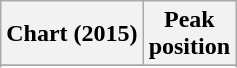<table class="wikitable sortable plainrowheaders">
<tr>
<th>Chart (2015)</th>
<th>Peak<br>position</th>
</tr>
<tr>
</tr>
<tr>
</tr>
</table>
